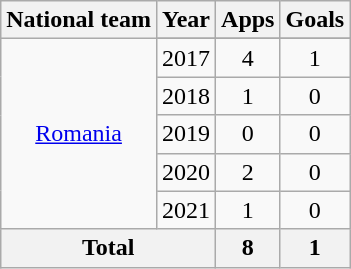<table class="wikitable" style="text-align:center">
<tr>
<th>National team</th>
<th>Year</th>
<th>Apps</th>
<th>Goals</th>
</tr>
<tr>
<td rowspan="6"><a href='#'>Romania</a></td>
</tr>
<tr>
<td>2017</td>
<td>4</td>
<td>1</td>
</tr>
<tr>
<td>2018</td>
<td>1</td>
<td>0</td>
</tr>
<tr>
<td>2019</td>
<td>0</td>
<td>0</td>
</tr>
<tr>
<td>2020</td>
<td>2</td>
<td>0</td>
</tr>
<tr>
<td>2021</td>
<td>1</td>
<td>0</td>
</tr>
<tr>
<th colspan="2">Total</th>
<th>8</th>
<th>1</th>
</tr>
</table>
